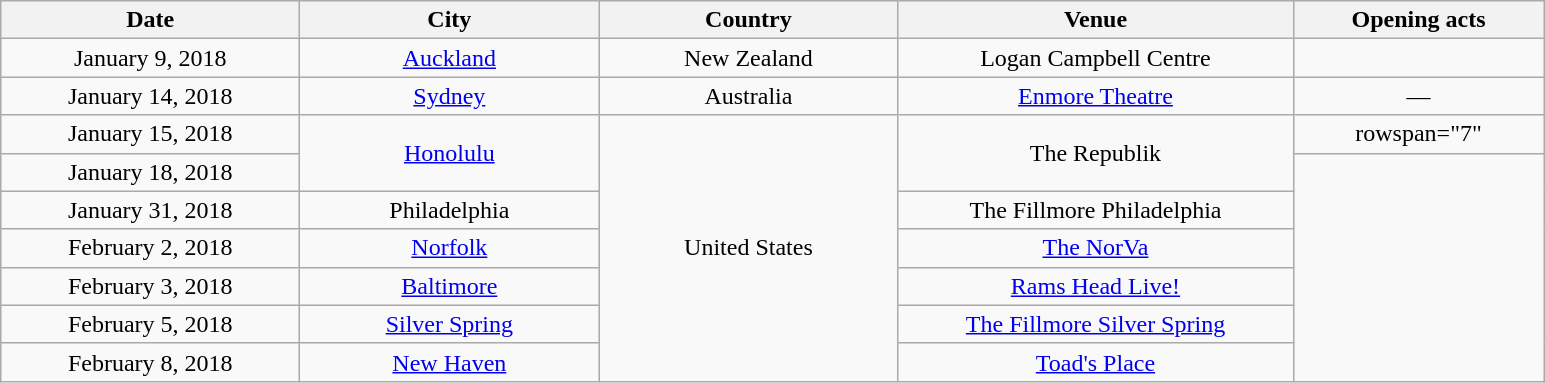<table class="wikitable wplainrowheaders" style="text-align:center;">
<tr>
<th scope="col" style="width:12em;">Date</th>
<th scope="col" style="width:12em;">City</th>
<th scope="col" style="width:12em;">Country</th>
<th scope="col" style="width:16em;">Venue</th>
<th scope="col" style="width:10em;">Opening acts</th>
</tr>
<tr>
<td>January 9, 2018</td>
<td><a href='#'>Auckland</a></td>
<td>New Zealand</td>
<td>Logan Campbell Centre</td>
<td></td>
</tr>
<tr>
<td>January 14, 2018</td>
<td><a href='#'>Sydney</a></td>
<td>Australia</td>
<td><a href='#'>Enmore Theatre</a></td>
<td>—</td>
</tr>
<tr>
<td>January 15, 2018</td>
<td rowspan="2"><a href='#'>Honolulu</a></td>
<td rowspan="7">United States</td>
<td rowspan="2">The Republik</td>
<td>rowspan="7" </td>
</tr>
<tr>
<td>January 18, 2018</td>
</tr>
<tr>
<td>January 31, 2018</td>
<td>Philadelphia</td>
<td>The Fillmore Philadelphia</td>
</tr>
<tr>
<td>February 2, 2018</td>
<td><a href='#'>Norfolk</a></td>
<td><a href='#'>The NorVa</a></td>
</tr>
<tr>
<td>February 3, 2018</td>
<td><a href='#'>Baltimore</a></td>
<td><a href='#'>Rams Head Live!</a></td>
</tr>
<tr>
<td>February 5, 2018</td>
<td><a href='#'>Silver Spring</a></td>
<td><a href='#'>The Fillmore Silver Spring</a></td>
</tr>
<tr>
<td>February 8, 2018</td>
<td><a href='#'>New Haven</a></td>
<td><a href='#'>Toad's Place</a></td>
</tr>
</table>
